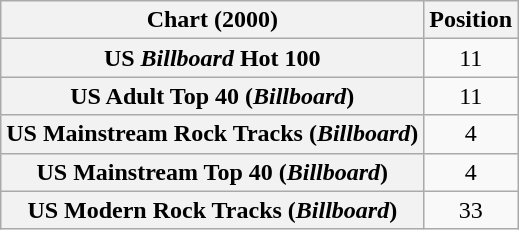<table class="wikitable sortable plainrowheaders" style="text-align:center">
<tr>
<th>Chart (2000)</th>
<th>Position</th>
</tr>
<tr>
<th scope="row">US <em>Billboard</em> Hot 100</th>
<td align="center">11</td>
</tr>
<tr>
<th scope="row">US Adult Top 40 (<em>Billboard</em>)</th>
<td>11</td>
</tr>
<tr>
<th scope="row">US Mainstream Rock Tracks (<em>Billboard</em>)</th>
<td>4</td>
</tr>
<tr>
<th scope="row">US Mainstream Top 40 (<em>Billboard</em>)</th>
<td>4</td>
</tr>
<tr>
<th scope="row">US Modern Rock Tracks (<em>Billboard</em>)</th>
<td>33</td>
</tr>
</table>
